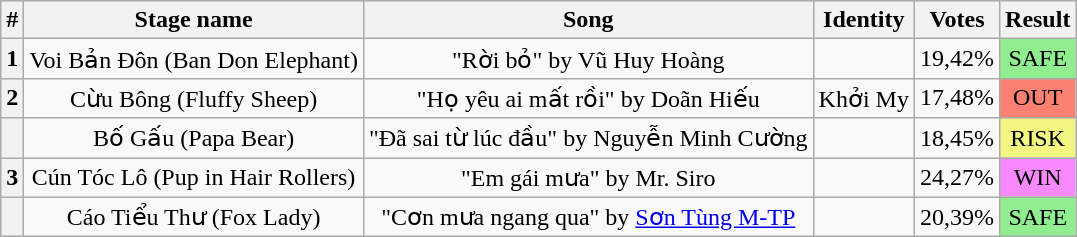<table class="wikitable plainrowheaders" style="text-align: center;">
<tr>
<th>#</th>
<th>Stage name</th>
<th>Song</th>
<th>Identity</th>
<th>Votes</th>
<th>Result</th>
</tr>
<tr>
<th>1</th>
<td>Voi Bản Đôn (Ban Don Elephant)</td>
<td>"Rời bỏ" by Vũ Huy Hoàng</td>
<td></td>
<td>19,42%</td>
<td bgcolor=lightgreen>SAFE</td>
</tr>
<tr>
<th>2</th>
<td>Cừu Bông (Fluffy Sheep)</td>
<td>"Họ yêu ai mất rồi" by Doãn Hiếu</td>
<td>Khởi My</td>
<td>17,48%</td>
<td bgcolor=salmon>OUT</td>
</tr>
<tr>
<th></th>
<td>Bố Gấu (Papa Bear)</td>
<td>"Đã sai từ lúc đầu" by Nguyễn Minh Cường</td>
<td></td>
<td>18,45%</td>
<td bgcolor=#F3F781>RISK</td>
</tr>
<tr>
<th>3</th>
<td>Cún Tóc Lô (Pup in Hair Rollers)</td>
<td>"Em gái mưa" by Mr. Siro</td>
<td></td>
<td>24,27%</td>
<td bgcolor=#F888FD>WIN</td>
</tr>
<tr>
<th></th>
<td>Cáo Tiểu Thư (Fox Lady)</td>
<td>"Cơn mưa ngang qua" by <a href='#'>Sơn Tùng M-TP</a></td>
<td></td>
<td>20,39%</td>
<td bgcolor=lightgreen>SAFE</td>
</tr>
</table>
